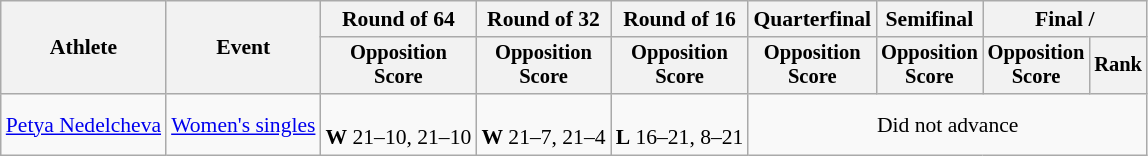<table class=wikitable style="font-size:90%">
<tr>
<th rowspan="2">Athlete</th>
<th rowspan="2">Event</th>
<th>Round of 64</th>
<th>Round of 32</th>
<th>Round of 16</th>
<th>Quarterfinal</th>
<th>Semifinal</th>
<th colspan=2>Final / </th>
</tr>
<tr style="font-size:95%">
<th>Opposition<br>Score</th>
<th>Opposition<br>Score</th>
<th>Opposition<br>Score</th>
<th>Opposition<br>Score</th>
<th>Opposition<br>Score</th>
<th>Opposition<br>Score</th>
<th>Rank</th>
</tr>
<tr align=center>
<td align=left><a href='#'>Petya Nedelcheva</a></td>
<td align=left><a href='#'>Women's singles</a></td>
<td><br><strong>W</strong> 21–10, 21–10</td>
<td><br><strong>W</strong> 21–7, 21–4</td>
<td><br><strong>L</strong> 16–21, 8–21</td>
<td colspan=4>Did not advance</td>
</tr>
</table>
